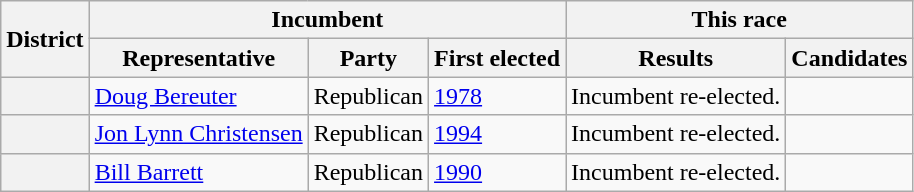<table class=wikitable>
<tr>
<th rowspan=2>District</th>
<th colspan=3>Incumbent</th>
<th colspan=2>This race</th>
</tr>
<tr>
<th>Representative</th>
<th>Party</th>
<th>First elected</th>
<th>Results</th>
<th>Candidates</th>
</tr>
<tr>
<th></th>
<td><a href='#'>Doug Bereuter</a></td>
<td>Republican</td>
<td><a href='#'>1978</a></td>
<td>Incumbent re-elected.</td>
<td nowrap></td>
</tr>
<tr>
<th></th>
<td><a href='#'>Jon Lynn Christensen</a></td>
<td>Republican</td>
<td><a href='#'>1994</a></td>
<td>Incumbent re-elected.</td>
<td nowrap></td>
</tr>
<tr>
<th></th>
<td><a href='#'>Bill Barrett</a></td>
<td>Republican</td>
<td><a href='#'>1990</a></td>
<td>Incumbent re-elected.</td>
<td nowrap></td>
</tr>
</table>
